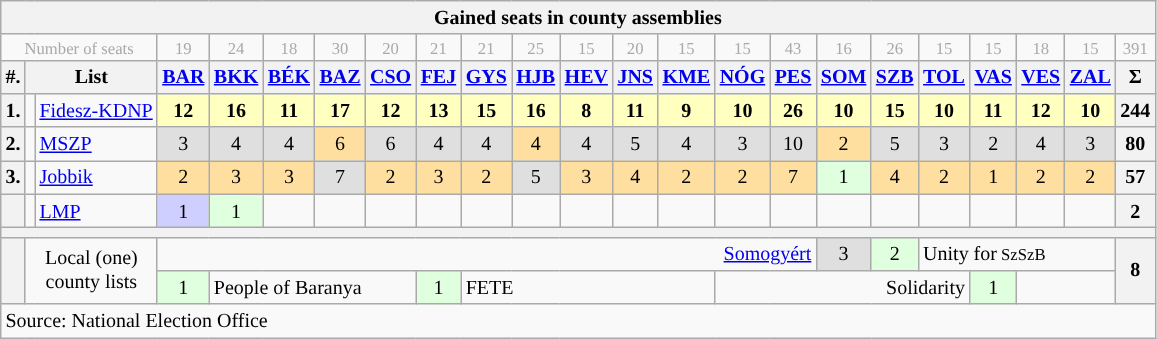<table class="wikitable" style="font-size:smaller; text-align:center;">
<tr>
<th colspan=23>Gained seats in county assemblies</th>
</tr>
<tr style="font-size:smaller; color:darkgray;">
<td colspan=3>Number of seats</td>
<td>19</td>
<td>24</td>
<td>18</td>
<td>30</td>
<td>20</td>
<td>21</td>
<td>21</td>
<td>25</td>
<td>15</td>
<td>20</td>
<td>15</td>
<td>15</td>
<td>43</td>
<td>16</td>
<td>26</td>
<td>15</td>
<td>15</td>
<td>18</td>
<td>15</td>
<td>391</td>
</tr>
<tr valign=top>
<th valign=middle>#.</th>
<th valign=middle colspan=2>List</th>
<th><a href='#'>BAR</a><br></th>
<th><a href='#'>BKK</a><br></th>
<th><a href='#'>BÉK</a><br></th>
<th><a href='#'>BAZ</a><br></th>
<th><a href='#'>CSO</a><br></th>
<th><a href='#'>FEJ</a><br></th>
<th><a href='#'>GYS</a><br></th>
<th><a href='#'>HJB</a><br></th>
<th><a href='#'>HEV</a><br></th>
<th><a href='#'>JNS</a><br></th>
<th><a href='#'>KME</a><br></th>
<th><a href='#'>NÓG</a><br></th>
<th><a href='#'>PES</a><br></th>
<th><a href='#'>SOM</a><br></th>
<th><a href='#'>SZB</a><br></th>
<th><a href='#'>TOL</a><br></th>
<th><a href='#'>VAS</a><br></th>
<th><a href='#'>VES</a><br></th>
<th><a href='#'>ZAL</a><br></th>
<th valign=middle>Σ</th>
</tr>
<tr>
<th>1.</th>
<td style="background-color:"></td>
<td align=left><a href='#'>Fidesz-KDNP</a></td>
<td bgcolor=ffffbf><strong>12</strong></td>
<td bgcolor=ffffbf><strong>16</strong></td>
<td bgcolor=ffffbf><strong>11</strong></td>
<td bgcolor=ffffbf><strong>17</strong></td>
<td bgcolor=ffffbf><strong>12</strong></td>
<td bgcolor=ffffbf><strong>13</strong></td>
<td bgcolor=ffffbf><strong>15</strong></td>
<td bgcolor=ffffbf><strong>16</strong></td>
<td bgcolor=ffffbf><strong>8</strong></td>
<td bgcolor=ffffbf><strong>11</strong></td>
<td bgcolor=ffffbf><strong>9</strong></td>
<td bgcolor=ffffbf><strong>10</strong></td>
<td bgcolor=ffffbf><strong>26</strong></td>
<td bgcolor=ffffbf><strong>10</strong></td>
<td bgcolor=ffffbf><strong>15</strong></td>
<td bgcolor=ffffbf><strong>10</strong></td>
<td bgcolor=ffffbf><strong>11</strong></td>
<td bgcolor=ffffbf><strong>12</strong></td>
<td bgcolor=ffffbf><strong>10</strong></td>
<th>244</th>
</tr>
<tr>
<th>2.</th>
<td style="background-color:"></td>
<td align=left><a href='#'>MSZP</a></td>
<td bgcolor=dfdfdf>3</td>
<td bgcolor=dfdfdf>4</td>
<td bgcolor=dfdfdf>4</td>
<td bgcolor=ffdf9f>6</td>
<td bgcolor=dfdfdf>6</td>
<td bgcolor=dfdfdf>4</td>
<td bgcolor=dfdfdf>4</td>
<td bgcolor=ffdf9f>4</td>
<td bgcolor=dfdfdf>4</td>
<td bgcolor=dfdfdf>5</td>
<td bgcolor=dfdfdf>4</td>
<td bgcolor=dfdfdf>3</td>
<td bgcolor=dfdfdf>10</td>
<td bgcolor=ffdf9f>2</td>
<td bgcolor=dfdfdf>5</td>
<td bgcolor=dfdfdf>3</td>
<td bgcolor=dfdfdf>2</td>
<td bgcolor=dfdfdf>4</td>
<td bgcolor=dfdfdf>3</td>
<th>80</th>
</tr>
<tr>
<th>3.</th>
<td style="background-color:"></td>
<td align=left><a href='#'>Jobbik</a></td>
<td bgcolor=ffdf9f>2</td>
<td bgcolor=ffdf9f>3</td>
<td bgcolor=ffdf9f>3</td>
<td bgcolor=dfdfdf>7</td>
<td bgcolor=ffdf9f>2</td>
<td bgcolor=ffdf9f>3</td>
<td bgcolor=ffdf9f>2</td>
<td bgcolor=dfdfdf>5</td>
<td bgcolor=ffdf9f>3</td>
<td bgcolor=ffdf9f>4</td>
<td bgcolor=ffdf9f>2</td>
<td bgcolor=ffdf9f>2</td>
<td bgcolor=ffdf9f>7</td>
<td bgcolor=dfffdf>1</td>
<td bgcolor=ffdf9f>4</td>
<td bgcolor=ffdf9f>2</td>
<td bgcolor=ffdf9f>1</td>
<td bgcolor=ffdf9f>2</td>
<td bgcolor=ffdf9f>2</td>
<th>57</th>
</tr>
<tr>
<th></th>
<td style="background-color:"></td>
<td align=left><a href='#'>LMP</a></td>
<td bgcolor=cfcfff>1</td>
<td bgcolor=dfffdf>1</td>
<td></td>
<td></td>
<td></td>
<td></td>
<td></td>
<td></td>
<td></td>
<td></td>
<td></td>
<td></td>
<td></td>
<td></td>
<td></td>
<td></td>
<td></td>
<td></td>
<td></td>
<th>2</th>
</tr>
<tr>
<th colspan=23></th>
</tr>
<tr>
<th rowspan=2></th>
<td rowspan=2 colspan=2 align=center style="line-height:1.25em;">Local (one)<br>county lists</td>
<td align=right colspan=13><a href='#'>Somogyért</a></td>
<td bgcolor=dfdfdf>3</td>
<td bgcolor=dfffdf>2</td>
<td align=left style="line-height:1em;" colspan=4>Unity for<small> SzSzB</small></td>
<th rowspan=2>8</th>
</tr>
<tr>
<td bgcolor=dfffdf>1</td>
<td colspan=4 align=left>People of Baranya</td>
<td bgcolor=dfffdf>1</td>
<td colspan=5 align=left>FETE</td>
<td colspan=5 align=right>Solidarity</td>
<td bgcolor=dfffdf>1</td>
<td colspan=2></td>
</tr>
<tr>
<td colspan=23 align=left>Source: National Election Office</td>
</tr>
</table>
